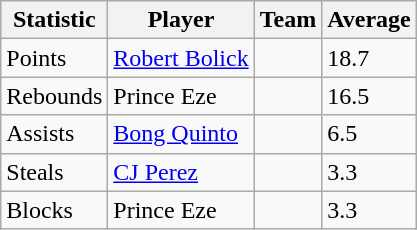<table class=wikitable>
<tr>
<th>Statistic</th>
<th>Player</th>
<th>Team</th>
<th>Average</th>
</tr>
<tr>
<td>Points</td>
<td> <a href='#'>Robert Bolick</a></td>
<td></td>
<td>18.7</td>
</tr>
<tr>
<td>Rebounds</td>
<td> Prince Eze</td>
<td></td>
<td>16.5</td>
</tr>
<tr>
<td>Assists</td>
<td> <a href='#'>Bong Quinto</a></td>
<td></td>
<td>6.5</td>
</tr>
<tr>
<td>Steals</td>
<td> <a href='#'>CJ Perez</a></td>
<td></td>
<td>3.3</td>
</tr>
<tr>
<td>Blocks</td>
<td> Prince Eze</td>
<td></td>
<td>3.3</td>
</tr>
</table>
